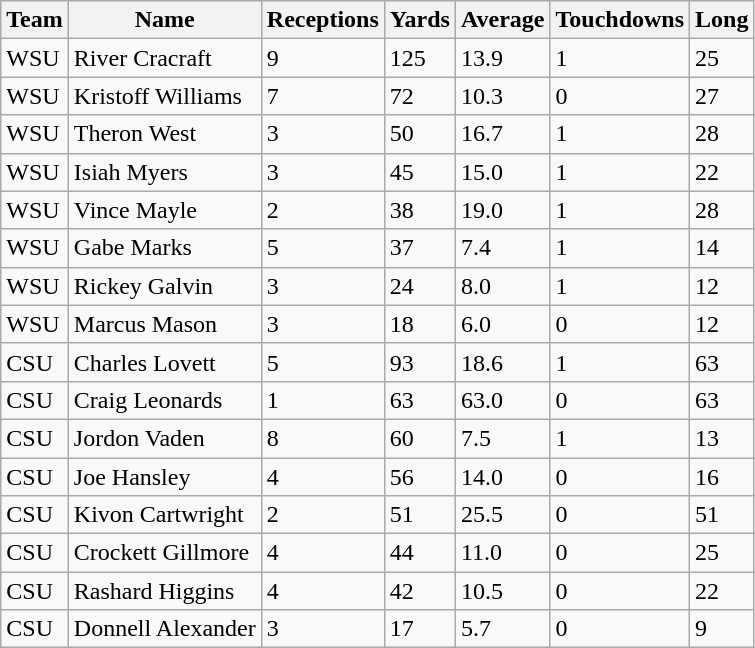<table class="wikitable sortable">
<tr>
<th>Team</th>
<th>Name</th>
<th>Receptions</th>
<th>Yards</th>
<th>Average</th>
<th>Touchdowns</th>
<th>Long</th>
</tr>
<tr>
<td>WSU</td>
<td>River Cracraft</td>
<td>9</td>
<td>125</td>
<td>13.9</td>
<td>1</td>
<td>25</td>
</tr>
<tr>
<td>WSU</td>
<td>Kristoff Williams</td>
<td>7</td>
<td>72</td>
<td>10.3</td>
<td>0</td>
<td>27</td>
</tr>
<tr>
<td>WSU</td>
<td>Theron West</td>
<td>3</td>
<td>50</td>
<td>16.7</td>
<td>1</td>
<td>28</td>
</tr>
<tr>
<td>WSU</td>
<td>Isiah Myers</td>
<td>3</td>
<td>45</td>
<td>15.0</td>
<td>1</td>
<td>22</td>
</tr>
<tr>
<td>WSU</td>
<td>Vince Mayle</td>
<td>2</td>
<td>38</td>
<td>19.0</td>
<td>1</td>
<td>28</td>
</tr>
<tr>
<td>WSU</td>
<td>Gabe Marks</td>
<td>5</td>
<td>37</td>
<td>7.4</td>
<td>1</td>
<td>14</td>
</tr>
<tr>
<td>WSU</td>
<td>Rickey Galvin</td>
<td>3</td>
<td>24</td>
<td>8.0</td>
<td>1</td>
<td>12</td>
</tr>
<tr>
<td>WSU</td>
<td>Marcus Mason</td>
<td>3</td>
<td>18</td>
<td>6.0</td>
<td>0</td>
<td>12</td>
</tr>
<tr>
<td>CSU</td>
<td>Charles Lovett</td>
<td>5</td>
<td>93</td>
<td>18.6</td>
<td>1</td>
<td>63</td>
</tr>
<tr>
<td>CSU</td>
<td>Craig Leonards</td>
<td>1</td>
<td>63</td>
<td>63.0</td>
<td>0</td>
<td>63</td>
</tr>
<tr>
<td>CSU</td>
<td>Jordon Vaden</td>
<td>8</td>
<td>60</td>
<td>7.5</td>
<td>1</td>
<td>13</td>
</tr>
<tr>
<td>CSU</td>
<td>Joe Hansley</td>
<td>4</td>
<td>56</td>
<td>14.0</td>
<td>0</td>
<td>16</td>
</tr>
<tr>
<td>CSU</td>
<td>Kivon Cartwright</td>
<td>2</td>
<td>51</td>
<td>25.5</td>
<td>0</td>
<td>51</td>
</tr>
<tr>
<td>CSU</td>
<td>Crockett Gillmore</td>
<td>4</td>
<td>44</td>
<td>11.0</td>
<td>0</td>
<td>25</td>
</tr>
<tr>
<td>CSU</td>
<td>Rashard Higgins</td>
<td>4</td>
<td>42</td>
<td>10.5</td>
<td>0</td>
<td>22</td>
</tr>
<tr>
<td>CSU</td>
<td>Donnell Alexander</td>
<td>3</td>
<td>17</td>
<td>5.7</td>
<td>0</td>
<td>9</td>
</tr>
</table>
